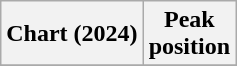<table class="wikitable sortable plainrowheaders" style="text-align:center">
<tr>
<th scope="col">Chart (2024)</th>
<th scope="col">Peak<br>position</th>
</tr>
<tr>
</tr>
</table>
